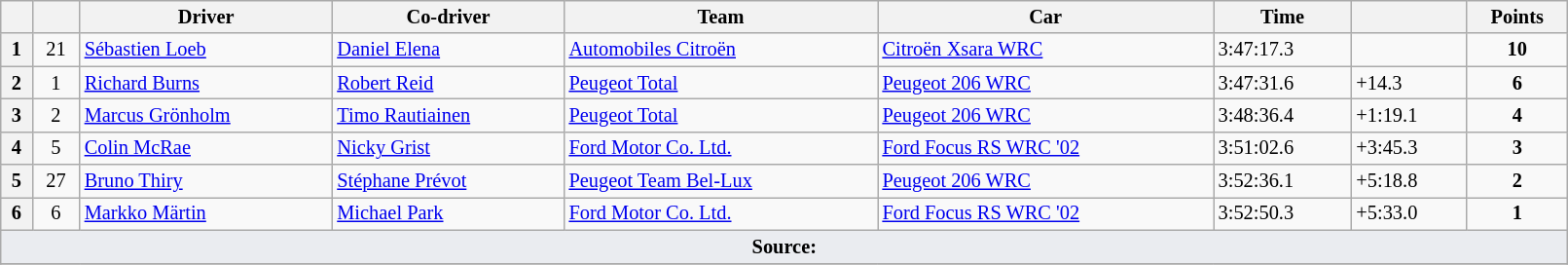<table class="wikitable" width=85% style="font-size: 85%;">
<tr>
<th></th>
<th></th>
<th>Driver</th>
<th>Co-driver</th>
<th>Team</th>
<th>Car</th>
<th>Time</th>
<th></th>
<th>Points</th>
</tr>
<tr>
<th>1</th>
<td align="center">21</td>
<td> <a href='#'>Sébastien Loeb</a></td>
<td> <a href='#'>Daniel Elena</a></td>
<td> <a href='#'>Automobiles Citroën</a></td>
<td><a href='#'>Citroën Xsara WRC</a></td>
<td>3:47:17.3</td>
<td></td>
<td align="center"><strong>10</strong></td>
</tr>
<tr>
<th>2</th>
<td align="center">1</td>
<td> <a href='#'>Richard Burns</a></td>
<td> <a href='#'>Robert Reid</a></td>
<td> <a href='#'>Peugeot Total</a></td>
<td><a href='#'>Peugeot 206 WRC</a></td>
<td>3:47:31.6</td>
<td>+14.3</td>
<td align="center"><strong>6</strong></td>
</tr>
<tr>
<th>3</th>
<td align="center">2</td>
<td> <a href='#'>Marcus Grönholm</a></td>
<td> <a href='#'>Timo Rautiainen</a></td>
<td> <a href='#'>Peugeot Total</a></td>
<td><a href='#'>Peugeot 206 WRC</a></td>
<td>3:48:36.4</td>
<td>+1:19.1</td>
<td align="center"><strong>4</strong></td>
</tr>
<tr>
<th>4</th>
<td align="center">5</td>
<td> <a href='#'>Colin McRae</a></td>
<td> <a href='#'>Nicky Grist</a></td>
<td> <a href='#'>Ford Motor Co. Ltd.</a></td>
<td><a href='#'>Ford Focus RS WRC '02</a></td>
<td>3:51:02.6</td>
<td>+3:45.3</td>
<td align="center"><strong>3</strong></td>
</tr>
<tr>
<th>5</th>
<td align="center">27</td>
<td> <a href='#'>Bruno Thiry</a></td>
<td> <a href='#'>Stéphane Prévot</a></td>
<td> <a href='#'>Peugeot Team Bel-Lux</a></td>
<td><a href='#'>Peugeot 206 WRC</a></td>
<td>3:52:36.1</td>
<td>+5:18.8</td>
<td align="center"><strong>2</strong></td>
</tr>
<tr>
<th>6</th>
<td align="center">6</td>
<td> <a href='#'>Markko Märtin</a></td>
<td> <a href='#'>Michael Park</a></td>
<td> <a href='#'>Ford Motor Co. Ltd.</a></td>
<td><a href='#'>Ford Focus RS WRC '02</a></td>
<td>3:52:50.3</td>
<td>+5:33.0</td>
<td align="center"><strong>1</strong></td>
</tr>
<tr>
<td style="background-color:#EAECF0; text-align:center" colspan="9"><strong>Source:</strong></td>
</tr>
<tr>
</tr>
</table>
